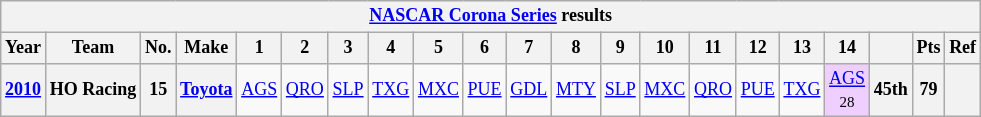<table class="wikitable" style="text-align:center; font-size:75%">
<tr>
<th colspan=24><a href='#'>NASCAR Corona Series</a> results</th>
</tr>
<tr>
<th>Year</th>
<th>Team</th>
<th>No.</th>
<th>Make</th>
<th>1</th>
<th>2</th>
<th>3</th>
<th>4</th>
<th>5</th>
<th>6</th>
<th>7</th>
<th>8</th>
<th>9</th>
<th>10</th>
<th>11</th>
<th>12</th>
<th>13</th>
<th>14</th>
<th></th>
<th>Pts</th>
<th>Ref</th>
</tr>
<tr>
<th><a href='#'>2010</a></th>
<th>HO Racing</th>
<th>15</th>
<th><a href='#'>Toyota</a></th>
<td><a href='#'>AGS</a></td>
<td><a href='#'>QRO</a></td>
<td><a href='#'>SLP</a></td>
<td><a href='#'>TXG</a></td>
<td><a href='#'>MXC</a></td>
<td><a href='#'>PUE</a></td>
<td><a href='#'>GDL</a></td>
<td><a href='#'>MTY</a></td>
<td><a href='#'>SLP</a></td>
<td><a href='#'>MXC</a></td>
<td><a href='#'>QRO</a></td>
<td><a href='#'>PUE</a></td>
<td><a href='#'>TXG</a></td>
<td style="background:#EFCFFF;"><a href='#'>AGS</a><br><small>28</small></td>
<th>45th</th>
<th>79</th>
<th></th>
</tr>
</table>
